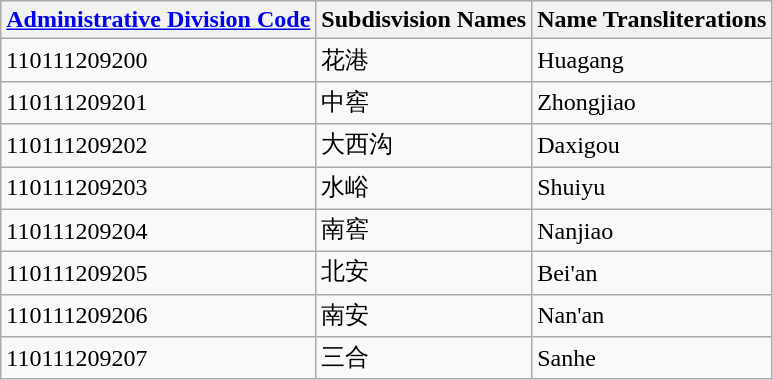<table class="wikitable sortable">
<tr>
<th><a href='#'>Administrative Division Code</a></th>
<th>Subdisvision Names</th>
<th>Name Transliterations</th>
</tr>
<tr>
<td>110111209200</td>
<td>花港</td>
<td>Huagang</td>
</tr>
<tr>
<td>110111209201</td>
<td>中窖</td>
<td>Zhongjiao</td>
</tr>
<tr>
<td>110111209202</td>
<td>大西沟</td>
<td>Daxigou</td>
</tr>
<tr>
<td>110111209203</td>
<td>水峪</td>
<td>Shuiyu</td>
</tr>
<tr>
<td>110111209204</td>
<td>南窖</td>
<td>Nanjiao</td>
</tr>
<tr>
<td>110111209205</td>
<td>北安</td>
<td>Bei'an</td>
</tr>
<tr>
<td>110111209206</td>
<td>南安</td>
<td>Nan'an</td>
</tr>
<tr>
<td>110111209207</td>
<td>三合</td>
<td>Sanhe</td>
</tr>
</table>
